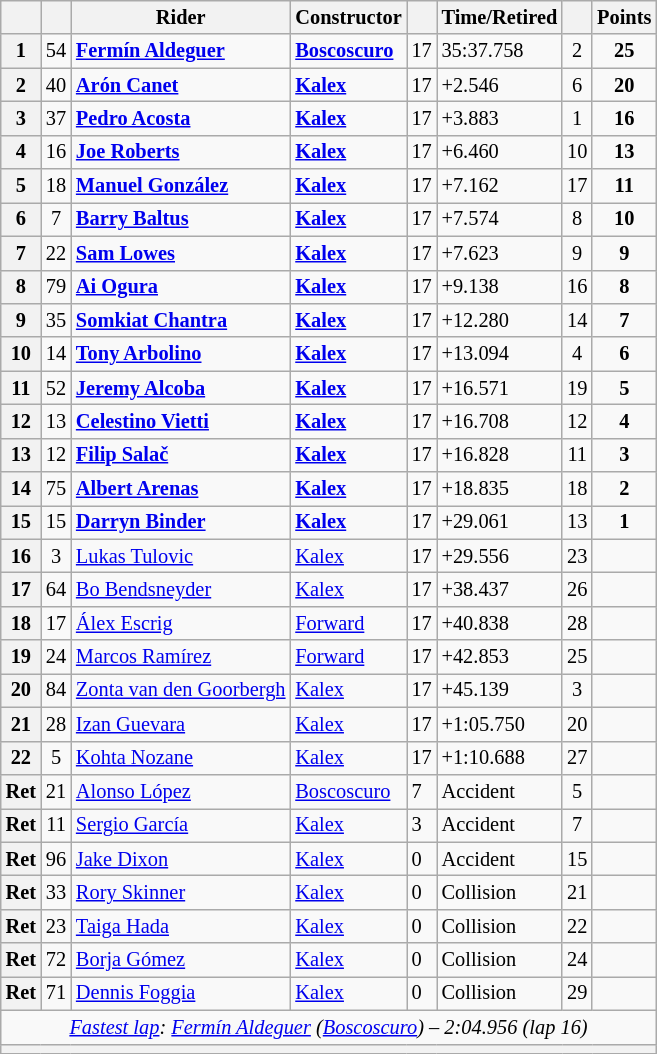<table class="wikitable sortable" style="font-size: 85%;">
<tr>
<th scope="col"></th>
<th scope="col"></th>
<th scope="col">Rider</th>
<th scope="col">Constructor</th>
<th scope="col" class="unsortable"></th>
<th scope="col" class="unsortable">Time/Retired</th>
<th scope="col"></th>
<th scope="col">Points</th>
</tr>
<tr>
<th scope="row">1</th>
<td align="center">54</td>
<td data-sort-value="ald"> <strong><a href='#'>Fermín Aldeguer</a></strong></td>
<td><strong><a href='#'>Boscoscuro</a></strong></td>
<td>17</td>
<td>35:37.758</td>
<td align="center">2</td>
<td align="center"><strong>25</strong></td>
</tr>
<tr>
<th scope="row">2</th>
<td align="center">40</td>
<td data-sort-value="can"> <strong><a href='#'>Arón Canet</a></strong></td>
<td><strong><a href='#'>Kalex</a></strong></td>
<td>17</td>
<td>+2.546</td>
<td align="center">6</td>
<td align="center"><strong>20</strong></td>
</tr>
<tr>
<th scope="row">3</th>
<td align="center">37</td>
<td data-sort-value="aco"> <strong><a href='#'>Pedro Acosta</a></strong></td>
<td><strong><a href='#'>Kalex</a></strong></td>
<td>17</td>
<td>+3.883</td>
<td align="center">1</td>
<td align="center"><strong>16</strong></td>
</tr>
<tr>
<th scope="row">4</th>
<td align="center">16</td>
<td data-sort-value="rob"> <strong><a href='#'>Joe Roberts</a></strong></td>
<td><strong><a href='#'>Kalex</a></strong></td>
<td>17</td>
<td>+6.460</td>
<td align="center">10</td>
<td align="center"><strong>13</strong></td>
</tr>
<tr>
<th scope="row">5</th>
<td align="center">18</td>
<td data-sort-value="gon"> <strong><a href='#'>Manuel González</a></strong></td>
<td><strong><a href='#'>Kalex</a></strong></td>
<td>17</td>
<td>+7.162</td>
<td align="center">17</td>
<td align="center"><strong>11</strong></td>
</tr>
<tr>
<th scope="row">6</th>
<td align="center">7</td>
<td data-sort-value="bal"> <strong><a href='#'>Barry Baltus</a></strong></td>
<td><strong><a href='#'>Kalex</a></strong></td>
<td>17</td>
<td>+7.574</td>
<td align="center">8</td>
<td align="center"><strong>10</strong></td>
</tr>
<tr>
<th scope="row">7</th>
<td align="center">22</td>
<td data-sort-value="low"> <strong><a href='#'>Sam Lowes</a></strong></td>
<td><strong><a href='#'>Kalex</a></strong></td>
<td>17</td>
<td>+7.623</td>
<td align="center">9</td>
<td align="center"><strong>9</strong></td>
</tr>
<tr>
<th scope="row">8</th>
<td align="center">79</td>
<td data-sort-value="ogu"> <strong><a href='#'>Ai Ogura</a></strong></td>
<td><strong><a href='#'>Kalex</a></strong></td>
<td>17</td>
<td>+9.138</td>
<td align="center">16</td>
<td align="center"><strong>8</strong></td>
</tr>
<tr>
<th scope="row">9</th>
<td align="center">35</td>
<td data-sort-value="cha"> <strong><a href='#'>Somkiat Chantra</a></strong></td>
<td><strong><a href='#'>Kalex</a></strong></td>
<td>17</td>
<td>+12.280</td>
<td align="center">14</td>
<td align="center"><strong>7</strong></td>
</tr>
<tr>
<th scope="row">10</th>
<td align="center">14</td>
<td data-sort-value="arb"> <strong><a href='#'>Tony Arbolino</a></strong></td>
<td><strong><a href='#'>Kalex</a></strong></td>
<td>17</td>
<td>+13.094</td>
<td align="center">4</td>
<td align="center"><strong>6</strong></td>
</tr>
<tr>
<th scope="row">11</th>
<td align="center">52</td>
<td data-sort-value="alc"> <strong><a href='#'>Jeremy Alcoba</a></strong></td>
<td><strong><a href='#'>Kalex</a></strong></td>
<td>17</td>
<td>+16.571</td>
<td align="center">19</td>
<td align="center"><strong>5</strong></td>
</tr>
<tr>
<th scope="row">12</th>
<td align="center">13</td>
<td data-sort-value="vie"> <strong><a href='#'>Celestino Vietti</a></strong></td>
<td><strong><a href='#'>Kalex</a></strong></td>
<td>17</td>
<td>+16.708</td>
<td align="center">12</td>
<td align="center"><strong>4</strong></td>
</tr>
<tr>
<th scope="row">13</th>
<td align="center">12</td>
<td data-sort-value="sal"> <strong><a href='#'>Filip Salač</a></strong></td>
<td><strong><a href='#'>Kalex</a></strong></td>
<td>17</td>
<td>+16.828</td>
<td align="center">11</td>
<td align="center"><strong>3</strong></td>
</tr>
<tr>
<th scope="row">14</th>
<td align="center">75</td>
<td data-sort-value="are"> <strong><a href='#'>Albert Arenas</a></strong></td>
<td><strong><a href='#'>Kalex</a></strong></td>
<td>17</td>
<td>+18.835</td>
<td align="center">18</td>
<td align="center"><strong>2</strong></td>
</tr>
<tr>
<th scope="row">15</th>
<td align="center">15</td>
<td data-sort-value="bin"> <strong><a href='#'>Darryn Binder</a></strong></td>
<td><strong><a href='#'>Kalex</a></strong></td>
<td>17</td>
<td>+29.061</td>
<td align="center">13</td>
<td align="center"><strong>1</strong></td>
</tr>
<tr>
<th scope="row">16</th>
<td align="center">3</td>
<td data-sort-value="tul"> <a href='#'>Lukas Tulovic</a></td>
<td><a href='#'>Kalex</a></td>
<td>17</td>
<td>+29.556</td>
<td align="center">23</td>
<td></td>
</tr>
<tr>
<th scope="row">17</th>
<td align="center">64</td>
<td data-sort-value="ben"> <a href='#'>Bo Bendsneyder</a></td>
<td><a href='#'>Kalex</a></td>
<td>17</td>
<td>+38.437</td>
<td align="center">26</td>
<td></td>
</tr>
<tr>
<th scope="row">18</th>
<td align="center">17</td>
<td data-sort-value="esc"> <a href='#'>Álex Escrig</a></td>
<td><a href='#'>Forward</a></td>
<td>17</td>
<td>+40.838</td>
<td align="center">28</td>
<td></td>
</tr>
<tr>
<th scope="row">19</th>
<td align="center">24</td>
<td data-sort-value="ram"> <a href='#'>Marcos Ramírez</a></td>
<td><a href='#'>Forward</a></td>
<td>17</td>
<td>+42.853</td>
<td align="center">25</td>
<td></td>
</tr>
<tr>
<th scope="row">20</th>
<td align="center">84</td>
<td data-sort-value="goo"> <a href='#'>Zonta van den Goorbergh</a></td>
<td><a href='#'>Kalex</a></td>
<td>17</td>
<td>+45.139</td>
<td align="center">3</td>
<td></td>
</tr>
<tr>
<th scope="row">21</th>
<td align="center">28</td>
<td data-sort-value="gue"> <a href='#'>Izan Guevara</a></td>
<td><a href='#'>Kalex</a></td>
<td>17</td>
<td>+1:05.750</td>
<td align="center">20</td>
<td></td>
</tr>
<tr>
<th scope="row">22</th>
<td align="center">5</td>
<td data-sort-value="noz"> <a href='#'>Kohta Nozane</a></td>
<td><a href='#'>Kalex</a></td>
<td>17</td>
<td>+1:10.688</td>
<td align="center">27</td>
<td></td>
</tr>
<tr>
<th scope="row">Ret</th>
<td align="center">21</td>
<td data-sort-value="lop"> <a href='#'>Alonso López</a></td>
<td><a href='#'>Boscoscuro</a></td>
<td>7</td>
<td>Accident</td>
<td align="center">5</td>
<td></td>
</tr>
<tr>
<th scope="row">Ret</th>
<td align="center">11</td>
<td data-sort-value="gar"> <a href='#'>Sergio García</a></td>
<td><a href='#'>Kalex</a></td>
<td>3</td>
<td>Accident</td>
<td align="center">7</td>
<td></td>
</tr>
<tr>
<th scope="row">Ret</th>
<td align="center">96</td>
<td data-sort-value="dix"> <a href='#'>Jake Dixon</a></td>
<td><a href='#'>Kalex</a></td>
<td>0</td>
<td>Accident</td>
<td align="center">15</td>
<td></td>
</tr>
<tr>
<th scope="row">Ret</th>
<td align="center">33</td>
<td data-sort-value="ski"> <a href='#'>Rory Skinner</a></td>
<td><a href='#'>Kalex</a></td>
<td>0</td>
<td>Collision</td>
<td align="center">21</td>
<td></td>
</tr>
<tr>
<th scope="row">Ret</th>
<td align="center">23</td>
<td data-sort-value="had"> <a href='#'>Taiga Hada</a></td>
<td><a href='#'>Kalex</a></td>
<td>0</td>
<td>Collision</td>
<td align="center">22</td>
<td></td>
</tr>
<tr>
<th scope="row">Ret</th>
<td align="center">72</td>
<td data-sort-value="gom"> <a href='#'>Borja Gómez</a></td>
<td><a href='#'>Kalex</a></td>
<td>0</td>
<td>Collision</td>
<td align="center">24</td>
<td></td>
</tr>
<tr>
<th scope="row">Ret</th>
<td align="center">71</td>
<td data-sort-value="fog"> <a href='#'>Dennis Foggia</a></td>
<td><a href='#'>Kalex</a></td>
<td>0</td>
<td>Collision</td>
<td align="center">29</td>
<td></td>
</tr>
<tr class="sortbottom">
<td colspan="8" style="text-align:center"><em><a href='#'>Fastest lap</a>:  <a href='#'>Fermín Aldeguer</a> (<a href='#'>Boscoscuro</a>) – 2:04.956 (lap 16)</em></td>
</tr>
<tr>
<th colspan=8></th>
</tr>
</table>
